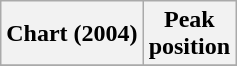<table class="wikitable sortable plainrowheaders" style="text-align:center;">
<tr>
<th>Chart (2004)</th>
<th>Peak<br>position</th>
</tr>
<tr>
</tr>
</table>
